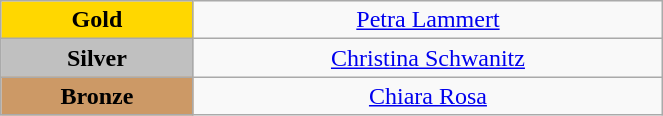<table class="wikitable" style="text-align:center; " width="35%">
<tr>
<td bgcolor="gold"><strong>Gold</strong></td>
<td><a href='#'>Petra Lammert</a><br>  <small><em></em></small></td>
</tr>
<tr>
<td bgcolor="silver"><strong>Silver</strong></td>
<td><a href='#'>Christina Schwanitz</a><br>  <small><em></em></small></td>
</tr>
<tr>
<td bgcolor="CC9966"><strong>Bronze</strong></td>
<td><a href='#'>Chiara Rosa</a><br>  <small><em></em></small></td>
</tr>
</table>
